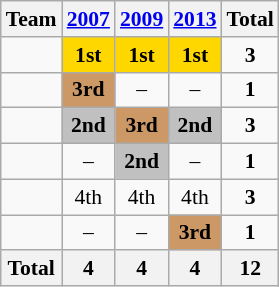<table class=wikitable style="text-align:center; font-size:90%">
<tr>
<th>Team</th>
<th><a href='#'>2007</a></th>
<th><a href='#'>2009</a></th>
<th><a href='#'>2013</a></th>
<th>Total</th>
</tr>
<tr>
<td align=left></td>
<td bgcolor=gold><strong>1st</strong></td>
<td bgcolor=gold><strong>1st</strong></td>
<td bgcolor=gold><strong>1st</strong></td>
<td><strong>3</strong></td>
</tr>
<tr>
<td align=left></td>
<td bgcolor=#cc9966><strong>3rd</strong></td>
<td>–</td>
<td>–</td>
<td><strong>1</strong></td>
</tr>
<tr>
<td align=left></td>
<td bgcolor=silver><strong>2nd</strong></td>
<td bgcolor=#cc9966><strong>3rd</strong></td>
<td bgcolor=silver><strong>2nd</strong></td>
<td><strong>3</strong></td>
</tr>
<tr>
<td align=left></td>
<td>–</td>
<td bgcolor=silver><strong>2nd</strong></td>
<td>–</td>
<td><strong>1</strong></td>
</tr>
<tr>
<td align=left></td>
<td>4th</td>
<td>4th</td>
<td>4th</td>
<td><strong>3</strong></td>
</tr>
<tr>
<td align=left></td>
<td>–</td>
<td>–</td>
<td bgcolor=#cc9966><strong>3rd</strong></td>
<td><strong>1</strong></td>
</tr>
<tr>
<th>Total</th>
<th>4</th>
<th>4</th>
<th>4</th>
<th>12</th>
</tr>
</table>
